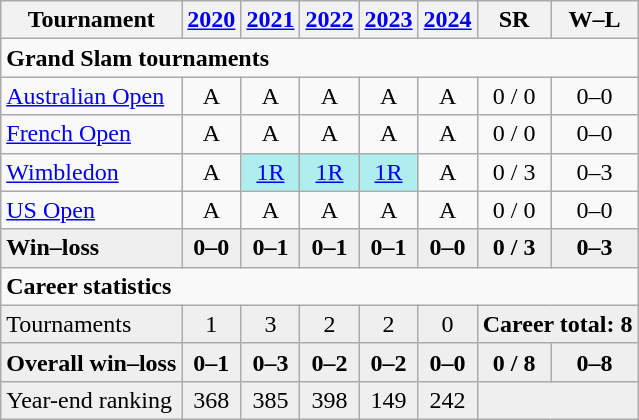<table class="wikitable" style="text-align:center">
<tr>
<th>Tournament</th>
<th><a href='#'>2020</a></th>
<th><a href='#'>2021</a></th>
<th><a href='#'>2022</a></th>
<th><a href='#'>2023</a></th>
<th><a href='#'>2024</a></th>
<th>SR</th>
<th>W–L</th>
</tr>
<tr>
<td colspan="8" align="left"><strong>Grand Slam tournaments</strong></td>
</tr>
<tr>
<td align="left"><a href='#'>Australian Open</a></td>
<td>A</td>
<td>A</td>
<td>A</td>
<td>A</td>
<td>A</td>
<td>0 / 0</td>
<td>0–0</td>
</tr>
<tr>
<td align="left"><a href='#'>French Open</a></td>
<td>A</td>
<td>A</td>
<td>A</td>
<td>A</td>
<td>A</td>
<td>0 / 0</td>
<td>0–0</td>
</tr>
<tr>
<td align="left"><a href='#'>Wimbledon</a></td>
<td>A</td>
<td bgcolor="afeeee"><a href='#'>1R</a></td>
<td bgcolor="afeeee"><a href='#'>1R</a></td>
<td bgcolor="afeeee"><a href='#'>1R</a></td>
<td>A</td>
<td>0 / 3</td>
<td>0–3</td>
</tr>
<tr>
<td align="left"><a href='#'>US Open</a></td>
<td>A</td>
<td>A</td>
<td>A</td>
<td>A</td>
<td>A</td>
<td>0 / 0</td>
<td>0–0</td>
</tr>
<tr style="background:#efefef;font-weight:bold">
<td align="left">Win–loss</td>
<td>0–0</td>
<td>0–1</td>
<td>0–1</td>
<td>0–1</td>
<td>0–0</td>
<td>0 / 3</td>
<td>0–3</td>
</tr>
<tr>
<td align=left colspan="9"><strong>Career statistics</strong></td>
</tr>
<tr bgcolor=efefef>
<td align=left>Tournaments</td>
<td>1</td>
<td>3</td>
<td>2</td>
<td>2</td>
<td>0</td>
<td colspan="3"><strong>Career total: 8</strong></td>
</tr>
<tr style="background:#efefef;font-weight:bold">
<td align=left>Overall win–loss</td>
<td>0–1</td>
<td>0–3</td>
<td>0–2</td>
<td>0–2</td>
<td>0–0</td>
<td>0 / 8</td>
<td>0–8</td>
</tr>
<tr bgcolor=efefef>
<td align=left>Year-end ranking</td>
<td>368</td>
<td>385</td>
<td>398</td>
<td>149</td>
<td>242</td>
<td colspan="3"></td>
</tr>
</table>
